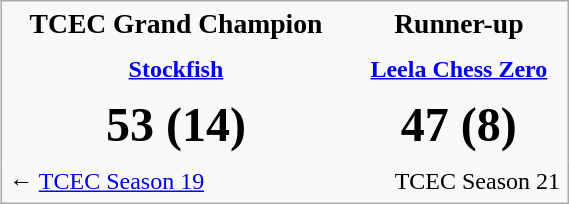<table class="infobox" cellpadding="5" cellspacing="0" style="width:30%;  border-collapse:collapse; text-align:center;">
<tr>
<td style="text-align:center; font-size:115%"><strong>TCEC Grand Champion</strong></td>
<td style="text-align:center; font-size:115%"><strong>Runner-up</strong></td>
</tr>
<tr>
<td style="text-align:center"><strong><a href='#'>Stockfish</a></strong></td>
<td style="text-align:center"><strong><a href='#'>Leela Chess Zero</a></strong></td>
</tr>
<tr>
<td style="text-align:center; font-size:200%"><strong>53 (14)</strong></td>
<td style="text-align:center; font-size:200%"><strong>47 (8)</strong></td>
</tr>
<tr>
<td style="text-align:left">← <a href='#'>TCEC Season 19</a></td>
<td style="text-align:right">TCEC Season 21</td>
</tr>
</table>
